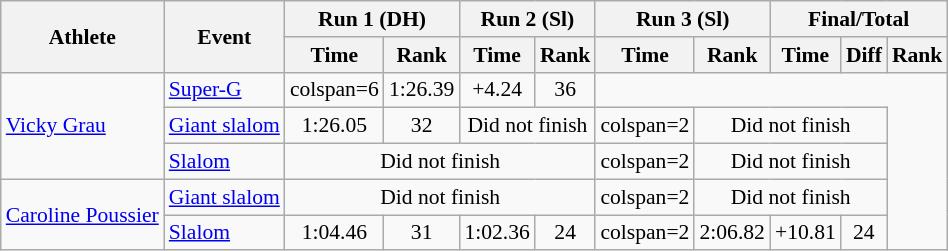<table class="wikitable" style="font-size:90%">
<tr>
<th rowspan="2">Athlete</th>
<th rowspan="2">Event</th>
<th colspan="2">Run 1 (DH)</th>
<th colspan="2">Run 2 (Sl)</th>
<th colspan="2">Run 3 (Sl)</th>
<th colspan="3">Final/Total</th>
</tr>
<tr>
<th>Time</th>
<th>Rank</th>
<th>Time</th>
<th>Rank</th>
<th>Time</th>
<th>Rank</th>
<th>Time</th>
<th>Diff</th>
<th>Rank</th>
</tr>
<tr align="center">
<td align="left" rowspan=3><a href='#'>Vicky Grau</a></td>
<td align="left"><a href='#'>Super-G</a></td>
<td>colspan=6 </td>
<td>1:26.39</td>
<td>+4.24</td>
<td>36</td>
</tr>
<tr align="center">
<td align="left"><a href='#'>Giant slalom</a></td>
<td>1:26.05</td>
<td>32</td>
<td colspan=2>Did not finish</td>
<td>colspan=2 </td>
<td colspan=3>Did not finish</td>
</tr>
<tr align="center">
<td align="left"><a href='#'>Slalom</a></td>
<td colspan=4>Did not finish</td>
<td>colspan=2 </td>
<td colspan=3>Did not finish</td>
</tr>
<tr align="center">
<td align="left" rowspan=2><a href='#'>Caroline Poussier</a></td>
<td align="left"><a href='#'>Giant slalom</a></td>
<td colspan=4>Did not finish</td>
<td>colspan=2 </td>
<td colspan=3>Did not finish</td>
</tr>
<tr align="center">
<td align="left"><a href='#'>Slalom</a></td>
<td>1:04.46</td>
<td>31</td>
<td>1:02.36</td>
<td>24</td>
<td>colspan=2 </td>
<td>2:06.82</td>
<td>+10.81</td>
<td>24</td>
</tr>
</table>
